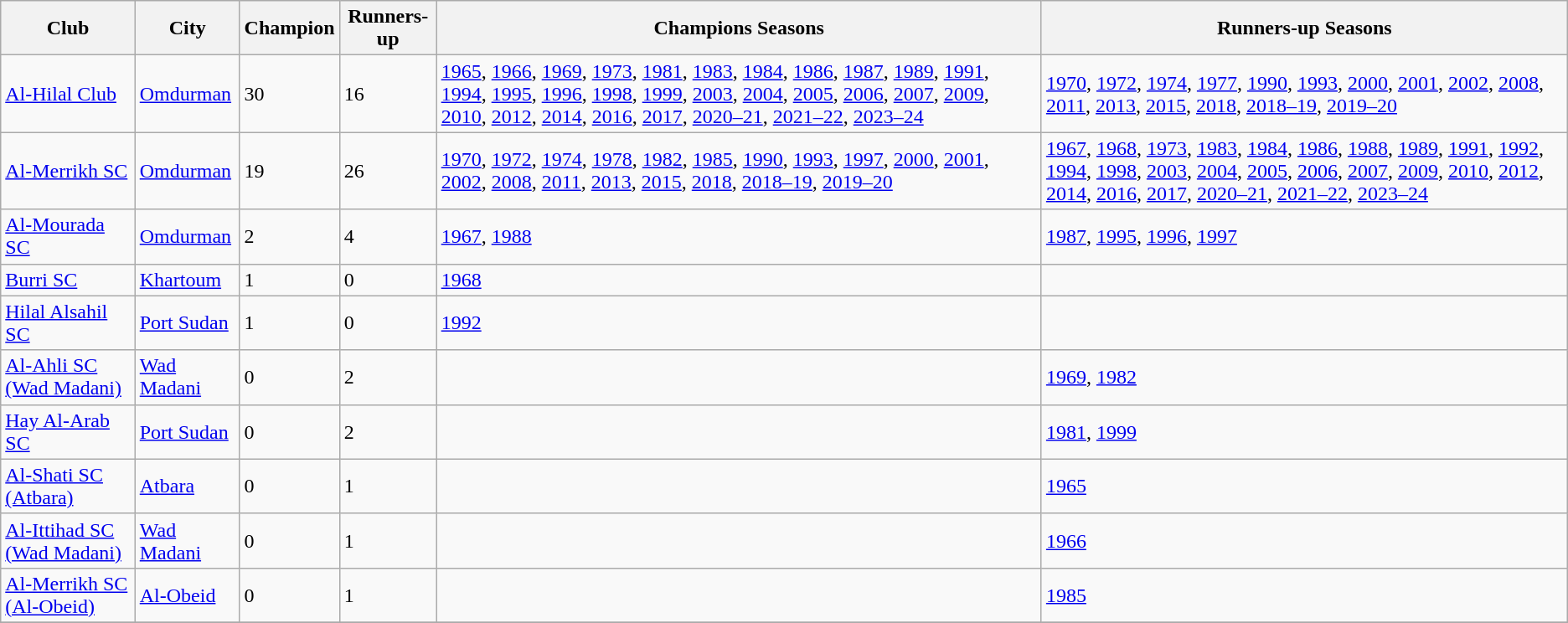<table class="wikitable">
<tr>
<th>Club</th>
<th>City</th>
<th>Champion</th>
<th>Runners-up</th>
<th>Champions Seasons</th>
<th>Runners-up Seasons</th>
</tr>
<tr>
<td><a href='#'>Al-Hilal Club</a></td>
<td><a href='#'>Omdurman</a></td>
<td>30</td>
<td>16</td>
<td><a href='#'>1965</a>, <a href='#'>1966</a>, <a href='#'>1969</a>, <a href='#'>1973</a>, <a href='#'>1981</a>, <a href='#'>1983</a>, <a href='#'>1984</a>, <a href='#'>1986</a>, <a href='#'>1987</a>, <a href='#'>1989</a>, <a href='#'>1991</a>, <a href='#'>1994</a>, <a href='#'>1995</a>, <a href='#'>1996</a>, <a href='#'>1998</a>, <a href='#'>1999</a>, <a href='#'>2003</a>, <a href='#'>2004</a>, <a href='#'>2005</a>, <a href='#'>2006</a>, <a href='#'>2007</a>, <a href='#'>2009</a>, <a href='#'>2010</a>, <a href='#'>2012</a>, <a href='#'>2014</a>, <a href='#'>2016</a>, <a href='#'>2017</a>, <a href='#'>2020–21</a>, <a href='#'>2021–22</a>, <a href='#'>2023–24</a></td>
<td><a href='#'>1970</a>, <a href='#'>1972</a>, <a href='#'>1974</a>, <a href='#'>1977</a>, <a href='#'>1990</a>, <a href='#'>1993</a>, <a href='#'>2000</a>, <a href='#'>2001</a>, <a href='#'>2002</a>, <a href='#'>2008</a>, <a href='#'>2011</a>, <a href='#'>2013</a>, <a href='#'>2015</a>, <a href='#'>2018</a>, <a href='#'>2018–19</a>, <a href='#'>2019–20</a></td>
</tr>
<tr>
<td><a href='#'>Al-Merrikh SC</a></td>
<td><a href='#'>Omdurman</a></td>
<td>19</td>
<td>26</td>
<td><a href='#'>1970</a>, <a href='#'>1972</a>, <a href='#'>1974</a>, <a href='#'>1978</a>, <a href='#'>1982</a>, <a href='#'>1985</a>, <a href='#'>1990</a>, <a href='#'>1993</a>, <a href='#'>1997</a>, <a href='#'>2000</a>, <a href='#'>2001</a>, <a href='#'>2002</a>, <a href='#'>2008</a>, <a href='#'>2011</a>, <a href='#'>2013</a>, <a href='#'>2015</a>, <a href='#'>2018</a>, <a href='#'>2018–19</a>, <a href='#'>2019–20</a></td>
<td><a href='#'>1967</a>, <a href='#'>1968</a>, <a href='#'>1973</a>,  <a href='#'>1983</a>,  <a href='#'>1984</a>, <a href='#'>1986</a>, <a href='#'>1988</a>, <a href='#'>1989</a>, <a href='#'>1991</a>, <a href='#'>1992</a>, <a href='#'>1994</a>, <a href='#'>1998</a>, <a href='#'>2003</a>, <a href='#'>2004</a>, <a href='#'>2005</a>, <a href='#'>2006</a>, <a href='#'>2007</a>, <a href='#'>2009</a>, <a href='#'>2010</a>, <a href='#'>2012</a>, <a href='#'>2014</a>, <a href='#'>2016</a>, <a href='#'>2017</a>, <a href='#'>2020–21</a>, <a href='#'>2021–22</a>, <a href='#'>2023–24</a></td>
</tr>
<tr>
<td><a href='#'>Al-Mourada SC</a></td>
<td><a href='#'>Omdurman</a></td>
<td>2</td>
<td>4</td>
<td><a href='#'>1967</a>, <a href='#'>1988</a></td>
<td><a href='#'>1987</a>, <a href='#'>1995</a>, <a href='#'>1996</a>, <a href='#'>1997</a></td>
</tr>
<tr>
<td><a href='#'>Burri SC</a></td>
<td><a href='#'>Khartoum</a></td>
<td>1</td>
<td>0</td>
<td><a href='#'>1968</a></td>
<td></td>
</tr>
<tr>
<td><a href='#'>Hilal Alsahil SC</a></td>
<td><a href='#'>Port Sudan</a></td>
<td>1</td>
<td>0</td>
<td><a href='#'>1992</a></td>
<td></td>
</tr>
<tr>
<td><a href='#'>Al-Ahli SC (Wad Madani)</a></td>
<td><a href='#'>Wad Madani</a></td>
<td>0</td>
<td>2</td>
<td></td>
<td><a href='#'>1969</a>, <a href='#'>1982</a></td>
</tr>
<tr>
<td><a href='#'>Hay Al-Arab SC</a></td>
<td><a href='#'>Port Sudan</a></td>
<td>0</td>
<td>2</td>
<td></td>
<td><a href='#'>1981</a>, <a href='#'>1999</a></td>
</tr>
<tr>
<td><a href='#'>Al-Shati SC (Atbara)</a></td>
<td><a href='#'>Atbara</a></td>
<td>0</td>
<td>1</td>
<td></td>
<td><a href='#'>1965</a></td>
</tr>
<tr>
<td><a href='#'>Al-Ittihad SC (Wad Madani)</a></td>
<td><a href='#'>Wad Madani</a></td>
<td>0</td>
<td>1</td>
<td></td>
<td><a href='#'>1966</a></td>
</tr>
<tr>
<td><a href='#'>Al-Merrikh SC (Al-Obeid)</a></td>
<td><a href='#'>Al-Obeid</a></td>
<td>0</td>
<td>1</td>
<td></td>
<td><a href='#'>1985</a></td>
</tr>
<tr>
</tr>
</table>
